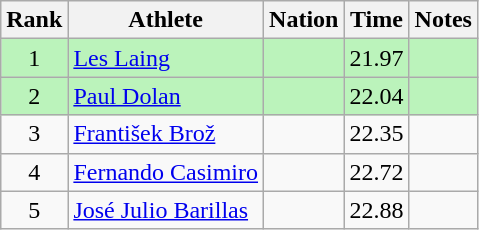<table class="wikitable sortable" style="text-align:center">
<tr>
<th>Rank</th>
<th>Athlete</th>
<th>Nation</th>
<th>Time</th>
<th>Notes</th>
</tr>
<tr bgcolor=bbf3bb>
<td>1</td>
<td align=left><a href='#'>Les Laing</a></td>
<td align=left></td>
<td>21.97</td>
<td></td>
</tr>
<tr bgcolor=bbf3bb>
<td>2</td>
<td align=left><a href='#'>Paul Dolan</a></td>
<td align=left></td>
<td>22.04</td>
<td></td>
</tr>
<tr>
<td>3</td>
<td align=left><a href='#'>František Brož</a></td>
<td align=left></td>
<td>22.35</td>
<td></td>
</tr>
<tr>
<td>4</td>
<td align=left><a href='#'>Fernando Casimiro</a></td>
<td align=left></td>
<td>22.72</td>
<td></td>
</tr>
<tr>
<td>5</td>
<td align=left><a href='#'>José Julio Barillas</a></td>
<td align=left></td>
<td>22.88</td>
<td></td>
</tr>
</table>
